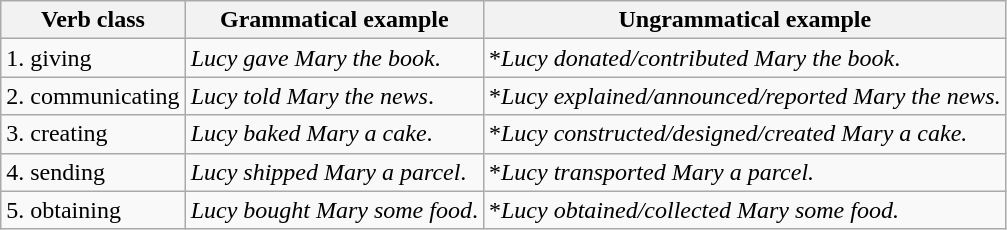<table class="wikitable">
<tr>
<th>Verb class</th>
<th>Grammatical example</th>
<th>Ungrammatical example</th>
</tr>
<tr>
<td>1. giving</td>
<td><em>Lucy gave Mary the book</em>.</td>
<td>*<em>Lucy donated/contributed Mary the book</em>.</td>
</tr>
<tr>
<td>2. communicating</td>
<td><em>Lucy told Mary the news</em>.</td>
<td>*<em>Lucy explained/announced/reported Mary the news.</em></td>
</tr>
<tr>
<td>3. creating</td>
<td><em>Lucy baked Mary a cake</em>.</td>
<td>*<em>Lucy constructed/designed/created Mary a cake.</em></td>
</tr>
<tr>
<td>4. sending</td>
<td><em>Lucy shipped Mary a parcel</em>.</td>
<td>*<em>Lucy transported Mary a parcel.</em></td>
</tr>
<tr>
<td>5. obtaining</td>
<td><em>Lucy bought Mary some food</em>.</td>
<td>*<em>Lucy obtained/collected Mary some food.</em></td>
</tr>
</table>
